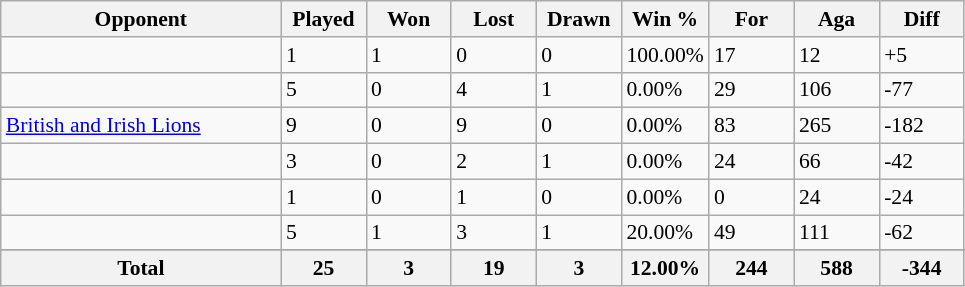<table class="wikitable sortable" style="font-size:90%">
<tr>
<th style="width:180px;">Opponent</th>
<th style="width:50px;">Played</th>
<th style="width:50px;">Won</th>
<th style="width:50px;">Lost</th>
<th style="width:50px;">Drawn</th>
<th style="width:50px;">Win %</th>
<th style="width:50px;">For</th>
<th style="width:50px;">Aga</th>
<th style="width:50px;">Diff</th>
</tr>
<tr>
<td></td>
<td>1</td>
<td>1</td>
<td>0</td>
<td>0</td>
<td>100.00%</td>
<td>17</td>
<td>12</td>
<td>+5</td>
</tr>
<tr>
<td></td>
<td>5</td>
<td>0</td>
<td>4</td>
<td>1</td>
<td>0.00%</td>
<td>29</td>
<td>106</td>
<td>-77</td>
</tr>
<tr>
<td><a href='#'>British and Irish Lions</a></td>
<td>9</td>
<td>0</td>
<td>9</td>
<td>0</td>
<td>0.00%</td>
<td>83</td>
<td>265</td>
<td>-182</td>
</tr>
<tr>
<td></td>
<td>3</td>
<td>0</td>
<td>2</td>
<td>1</td>
<td>0.00%</td>
<td>24</td>
<td>66</td>
<td>-42</td>
</tr>
<tr>
<td></td>
<td>1</td>
<td>0</td>
<td>1</td>
<td>0</td>
<td>0.00%</td>
<td>0</td>
<td>24</td>
<td>-24</td>
</tr>
<tr>
<td></td>
<td>5</td>
<td>1</td>
<td>3</td>
<td>1</td>
<td>20.00%</td>
<td>49</td>
<td>111</td>
<td>-62</td>
</tr>
<tr>
</tr>
<tr class="sortbottom">
<th>Total</th>
<th>25</th>
<th>3</th>
<th>19</th>
<th>3</th>
<th>12.00%</th>
<th>244</th>
<th>588</th>
<th>-344</th>
</tr>
</table>
